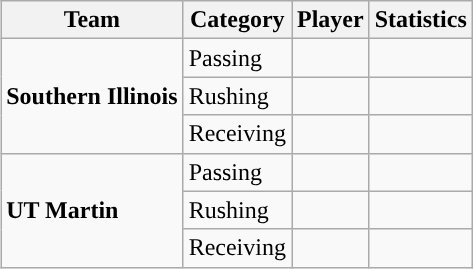<table class="wikitable" style="float: right;">
<tr>
<th>Team</th>
<th>Category</th>
<th>Player</th>
<th>Statistics</th>
</tr>
<tr>
<td rowspan=3><strong>Southern Illinois</strong></td>
<td>Passing</td>
<td></td>
<td></td>
</tr>
<tr>
<td>Rushing</td>
<td></td>
<td></td>
</tr>
<tr>
<td>Receiving</td>
<td></td>
<td></td>
</tr>
<tr>
<td rowspan=3><strong>UT Martin</strong></td>
<td>Passing</td>
<td></td>
<td></td>
</tr>
<tr>
<td>Rushing</td>
<td></td>
<td></td>
</tr>
<tr>
<td>Receiving</td>
<td></td>
<td></td>
</tr>
</table>
